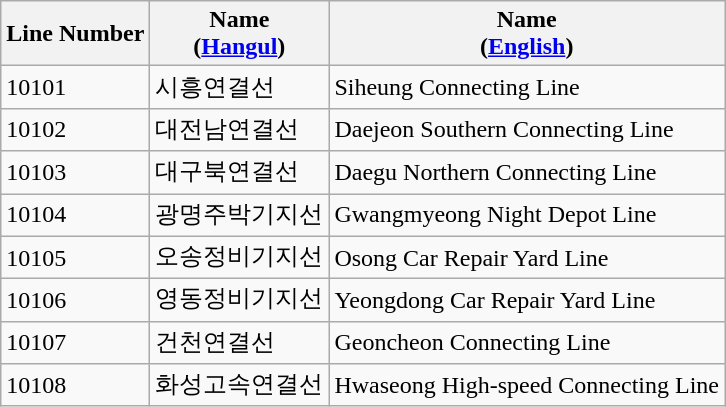<table class="wikitable">
<tr>
<th>Line Number</th>
<th>Name<br>(<a href='#'>Hangul</a>)</th>
<th>Name<br>(<a href='#'>English</a>)</th>
</tr>
<tr>
<td>10101</td>
<td>시흥연결선</td>
<td>Siheung Connecting Line</td>
</tr>
<tr>
<td>10102</td>
<td>대전남연결선</td>
<td>Daejeon Southern Connecting Line</td>
</tr>
<tr>
<td>10103</td>
<td>대구북연결선</td>
<td>Daegu Northern Connecting Line</td>
</tr>
<tr>
<td>10104</td>
<td>광명주박기지선</td>
<td>Gwangmyeong Night Depot Line</td>
</tr>
<tr>
<td>10105</td>
<td>오송정비기지선</td>
<td>Osong Car Repair Yard Line</td>
</tr>
<tr>
<td>10106</td>
<td>영동정비기지선</td>
<td>Yeongdong Car Repair Yard Line</td>
</tr>
<tr>
<td>10107</td>
<td>건천연결선</td>
<td>Geoncheon Connecting Line</td>
</tr>
<tr>
<td>10108</td>
<td>화성고속연결선</td>
<td>Hwaseong High-speed Connecting Line</td>
</tr>
</table>
